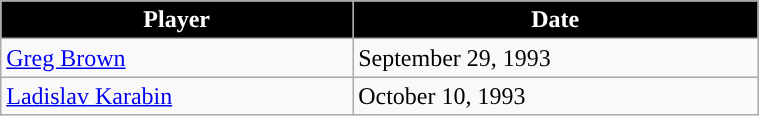<table class="wikitable" style="width:40%;">
<tr style="text-align:center; background:#ddd;">
<th style="color:white; background:#000000; ">Player</th>
<th style="color:white; background:#000000; ">Date</th>
</tr>
<tr>
<td><a href='#'>Greg Brown</a></td>
<td>September 29, 1993</td>
</tr>
<tr>
<td><a href='#'>Ladislav Karabin</a></td>
<td>October 10, 1993</td>
</tr>
</table>
